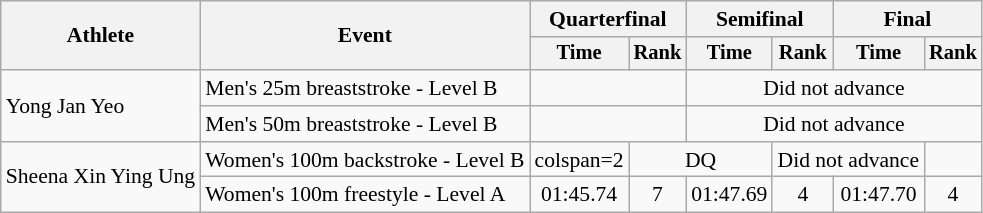<table class=wikitable style="font-size:90%">
<tr>
<th rowspan="2">Athlete</th>
<th rowspan="2">Event</th>
<th colspan="2">Quarterfinal</th>
<th colspan="2">Semifinal</th>
<th colspan="2">Final</th>
</tr>
<tr style="font-size:95%">
<th>Time</th>
<th>Rank</th>
<th>Time</th>
<th>Rank</th>
<th>Time</th>
<th>Rank</th>
</tr>
<tr align=center>
<td align=left rowspan=2>Yong Jan Yeo</td>
<td align=left>Men's 25m breaststroke - Level B</td>
<td align="center" colspan=2></td>
<td colspan=4>Did not advance</td>
</tr>
<tr align=center>
<td align=left>Men's 50m breaststroke - Level B</td>
<td align="center" colspan=2></td>
<td colspan=4>Did not advance</td>
</tr>
<tr align=center>
<td align=left rowspan=2>Sheena Xin Ying Ung</td>
<td align=left>Women's 100m backstroke - Level B</td>
<td>colspan=2 </td>
<td align="center" colspan=2>DQ</td>
<td colspan=2>Did not advance</td>
</tr>
<tr align=center>
<td align=left>Women's 100m freestyle - Level A</td>
<td>01:45.74</td>
<td>7</td>
<td>01:47.69</td>
<td>4</td>
<td>01:47.70</td>
<td>4</td>
</tr>
</table>
